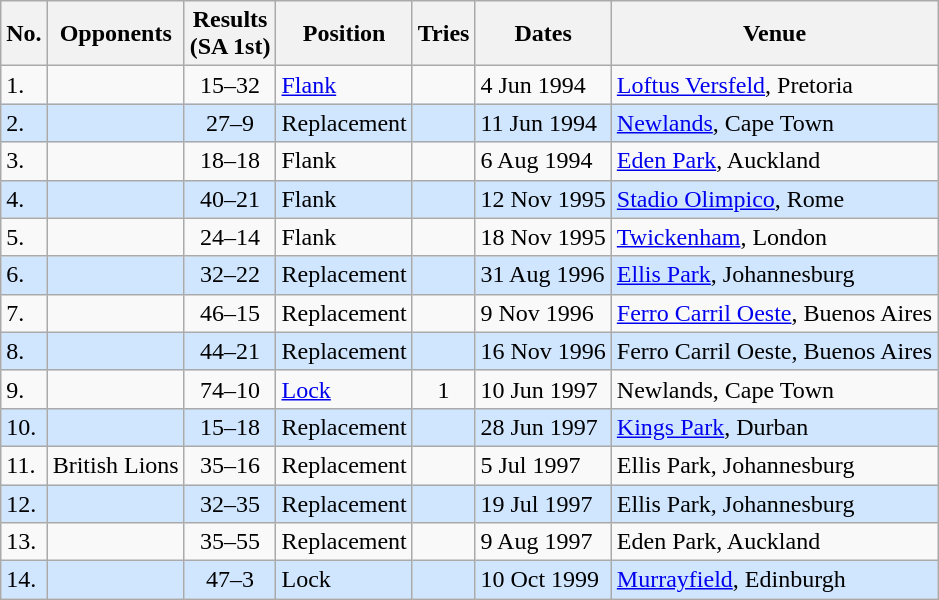<table class="wikitable sortable">
<tr>
<th>No.</th>
<th>Opponents</th>
<th>Results<br>(SA 1st)</th>
<th>Position</th>
<th>Tries</th>
<th>Dates</th>
<th>Venue</th>
</tr>
<tr>
<td>1.</td>
<td></td>
<td align="center">15–32</td>
<td><a href='#'>Flank</a></td>
<td></td>
<td>4 Jun 1994</td>
<td><a href='#'>Loftus Versfeld</a>, Pretoria</td>
</tr>
<tr style="background: #D0E6FF;">
<td>2.</td>
<td></td>
<td align="center">27–9</td>
<td>Replacement</td>
<td></td>
<td>11 Jun 1994</td>
<td><a href='#'>Newlands</a>, Cape Town</td>
</tr>
<tr>
<td>3.</td>
<td></td>
<td align="center">18–18</td>
<td>Flank</td>
<td></td>
<td>6 Aug 1994</td>
<td><a href='#'>Eden Park</a>, Auckland</td>
</tr>
<tr style="background: #D0E6FF;">
<td>4.</td>
<td></td>
<td align="center">40–21</td>
<td>Flank</td>
<td></td>
<td>12 Nov 1995</td>
<td><a href='#'>Stadio Olimpico</a>, Rome</td>
</tr>
<tr>
<td>5.</td>
<td></td>
<td align="center">24–14</td>
<td>Flank</td>
<td></td>
<td>18 Nov 1995</td>
<td><a href='#'>Twickenham</a>, London</td>
</tr>
<tr style="background: #D0E6FF;">
<td>6.</td>
<td></td>
<td align="center">32–22</td>
<td>Replacement</td>
<td></td>
<td>31 Aug 1996</td>
<td><a href='#'>Ellis Park</a>, Johannesburg</td>
</tr>
<tr>
<td>7.</td>
<td></td>
<td align="center">46–15</td>
<td>Replacement</td>
<td></td>
<td>9 Nov 1996</td>
<td><a href='#'>Ferro Carril Oeste</a>, Buenos Aires</td>
</tr>
<tr style="background: #D0E6FF;">
<td>8.</td>
<td></td>
<td align="center">44–21</td>
<td>Replacement</td>
<td></td>
<td>16 Nov 1996</td>
<td>Ferro Carril Oeste, Buenos Aires</td>
</tr>
<tr>
<td>9.</td>
<td></td>
<td align="center">74–10</td>
<td><a href='#'>Lock</a></td>
<td align="center">1</td>
<td>10 Jun 1997</td>
<td>Newlands, Cape Town</td>
</tr>
<tr style="background: #D0E6FF;">
<td>10.</td>
<td></td>
<td align="center">15–18</td>
<td>Replacement</td>
<td></td>
<td>28 Jun 1997</td>
<td><a href='#'>Kings Park</a>, Durban</td>
</tr>
<tr>
<td>11.</td>
<td> British Lions</td>
<td align="center">35–16</td>
<td>Replacement</td>
<td></td>
<td>5 Jul 1997</td>
<td>Ellis Park, Johannesburg</td>
</tr>
<tr style="background: #D0E6FF;">
<td>12.</td>
<td></td>
<td align="center">32–35</td>
<td>Replacement</td>
<td></td>
<td>19 Jul 1997</td>
<td>Ellis Park, Johannesburg</td>
</tr>
<tr>
<td>13.</td>
<td></td>
<td align="center">35–55</td>
<td>Replacement</td>
<td></td>
<td>9 Aug 1997</td>
<td>Eden Park, Auckland</td>
</tr>
<tr style="background: #D0E6FF;">
<td>14.</td>
<td></td>
<td align="center">47–3</td>
<td>Lock</td>
<td></td>
<td>10 Oct 1999</td>
<td><a href='#'>Murrayfield</a>, Edinburgh</td>
</tr>
</table>
